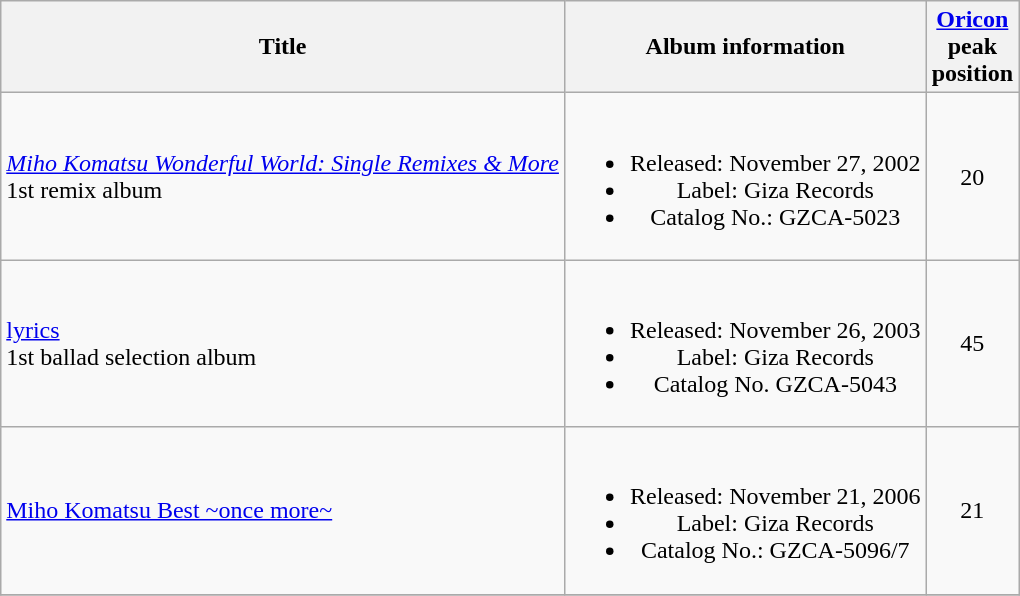<table class="wikitable plainrowheaders" style="text-align:center">
<tr>
<th>Title</th>
<th>Album information</th>
<th><a href='#'>Oricon</a><br>peak<br>position</th>
</tr>
<tr>
<td align=left><em><a href='#'>Miho Komatsu Wonderful World: Single Remixes & More</a></em><br>1st remix album</td>
<td><br><ul><li>Released: November 27, 2002</li><li>Label: Giza Records</li><li>Catalog No.: GZCA-5023</li></ul></td>
<td>20</td>
</tr>
<tr>
<td align=left><a href='#'>lyrics</a><br>1st ballad selection album</td>
<td><br><ul><li>Released: November 26, 2003</li><li>Label: Giza Records</li><li>Catalog No. GZCA-5043</li></ul></td>
<td>45</td>
</tr>
<tr>
<td align=left><a href='#'>Miho Komatsu Best ~once more~</a></td>
<td><br><ul><li>Released: November 21, 2006</li><li>Label: Giza Records</li><li>Catalog No.: GZCA-5096/7</li></ul></td>
<td>21</td>
</tr>
<tr>
</tr>
</table>
